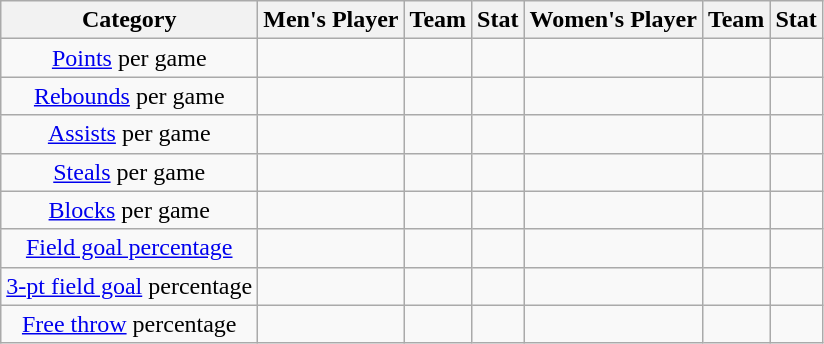<table class="wikitable" style="text-align:center">
<tr>
<th>Category</th>
<th>Men's Player</th>
<th>Team</th>
<th>Stat</th>
<th>Women's Player</th>
<th>Team</th>
<th>Stat</th>
</tr>
<tr>
<td><a href='#'>Points</a> per game</td>
<td></td>
<td></td>
<td></td>
<td></td>
<td></td>
<td></td>
</tr>
<tr>
<td><a href='#'>Rebounds</a> per game</td>
<td></td>
<td></td>
<td></td>
<td></td>
<td></td>
<td></td>
</tr>
<tr>
<td><a href='#'>Assists</a> per game</td>
<td></td>
<td></td>
<td></td>
<td></td>
<td></td>
<td></td>
</tr>
<tr>
<td><a href='#'>Steals</a> per game</td>
<td></td>
<td></td>
<td></td>
<td></td>
<td></td>
<td></td>
</tr>
<tr>
<td><a href='#'>Blocks</a> per game</td>
<td></td>
<td></td>
<td></td>
<td></td>
<td></td>
<td></td>
</tr>
<tr>
<td><a href='#'>Field goal percentage</a></td>
<td></td>
<td></td>
<td></td>
<td></td>
<td></td>
<td></td>
</tr>
<tr>
<td><a href='#'>3-pt field goal</a> percentage</td>
<td></td>
<td></td>
<td></td>
<td></td>
<td></td>
<td></td>
</tr>
<tr>
<td><a href='#'>Free throw</a> percentage</td>
<td></td>
<td></td>
<td></td>
<td></td>
<td></td>
<td></td>
</tr>
</table>
